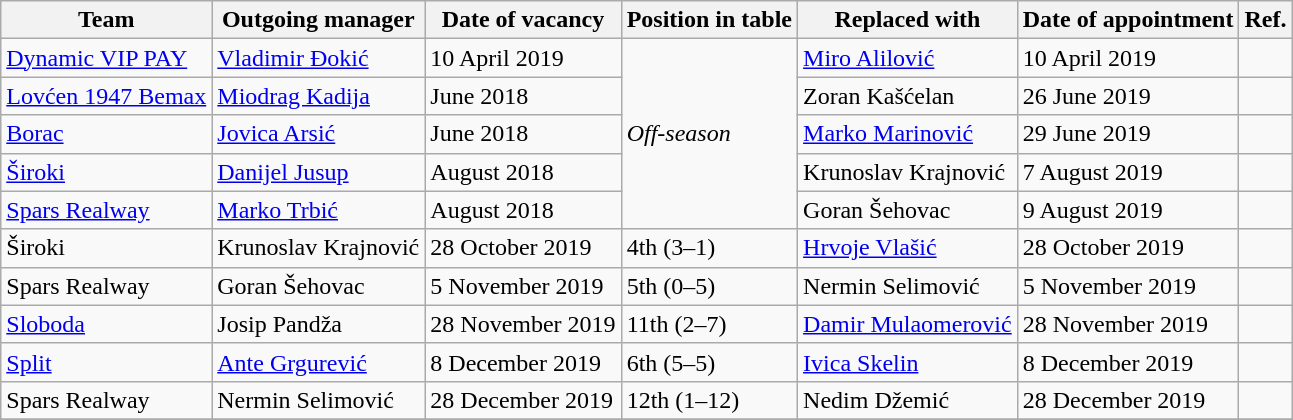<table class="wikitable sortable">
<tr>
<th>Team</th>
<th>Outgoing manager</th>
<th>Date of vacancy</th>
<th>Position in table</th>
<th>Replaced with</th>
<th>Date of appointment</th>
<th>Ref.</th>
</tr>
<tr>
<td><a href='#'>Dynamic VIP PAY</a></td>
<td> <a href='#'>Vladimir Đokić</a></td>
<td>10 April 2019</td>
<td rowspan=5><em>Off-season</em></td>
<td> <a href='#'>Miro Alilović</a></td>
<td>10 April 2019</td>
<td></td>
</tr>
<tr>
<td><a href='#'>Lovćen 1947 Bemax</a></td>
<td> <a href='#'>Miodrag Kadija</a></td>
<td>June 2018</td>
<td> Zoran Kašćelan</td>
<td>26 June 2019</td>
<td></td>
</tr>
<tr>
<td><a href='#'>Borac</a></td>
<td> <a href='#'>Jovica Arsić</a></td>
<td>June 2018</td>
<td> <a href='#'>Marko Marinović</a></td>
<td>29 June 2019</td>
<td></td>
</tr>
<tr>
<td><a href='#'>Široki</a></td>
<td> <a href='#'>Danijel Jusup</a></td>
<td>August 2018</td>
<td> Krunoslav Krajnović</td>
<td>7 August 2019</td>
<td></td>
</tr>
<tr>
<td><a href='#'>Spars Realway</a></td>
<td> <a href='#'>Marko Trbić</a></td>
<td>August 2018</td>
<td> Goran Šehovac</td>
<td>9 August 2019</td>
<td></td>
</tr>
<tr>
<td>Široki</td>
<td> Krunoslav Krajnović</td>
<td>28 October 2019</td>
<td>4th (3–1)</td>
<td> <a href='#'>Hrvoje Vlašić</a></td>
<td>28 October 2019</td>
<td></td>
</tr>
<tr>
<td>Spars Realway</td>
<td> Goran Šehovac</td>
<td>5 November 2019</td>
<td>5th (0–5)</td>
<td> Nermin Selimović</td>
<td>5 November 2019</td>
<td></td>
</tr>
<tr>
<td><a href='#'>Sloboda</a></td>
<td> Josip Pandža</td>
<td>28 November 2019</td>
<td>11th (2–7)</td>
<td> <a href='#'>Damir Mulaomerović</a></td>
<td>28 November 2019</td>
<td></td>
</tr>
<tr>
<td><a href='#'>Split</a></td>
<td> <a href='#'>Ante Grgurević</a></td>
<td>8 December 2019</td>
<td>6th (5–5)</td>
<td> <a href='#'>Ivica Skelin</a></td>
<td>8 December 2019</td>
<td></td>
</tr>
<tr>
<td>Spars Realway</td>
<td> Nermin Selimović</td>
<td>28 December 2019</td>
<td>12th (1–12)</td>
<td> Nedim Džemić</td>
<td>28 December 2019</td>
<td></td>
</tr>
<tr>
</tr>
</table>
